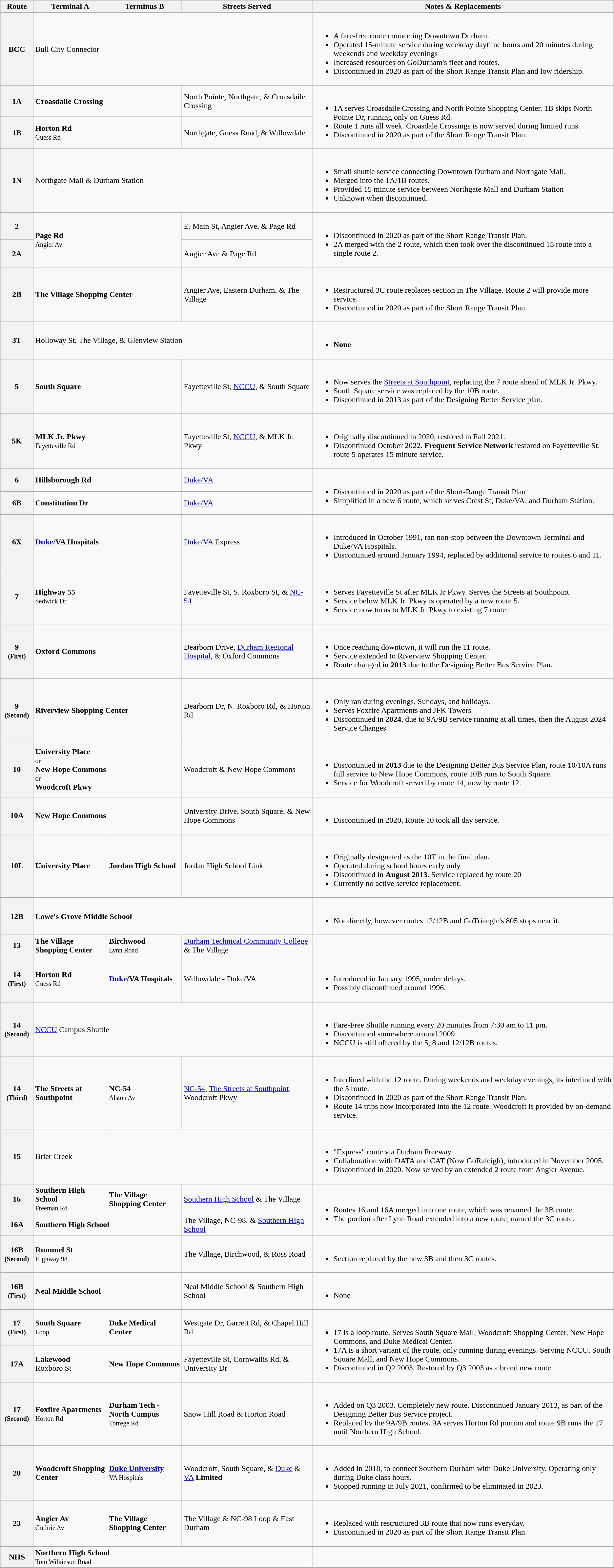<table class="wikitable">
<tr>
<th>Route</th>
<th>Terminal A</th>
<th>Terminus B</th>
<th>Streets Served</th>
<th>Notes & Replacements</th>
</tr>
<tr>
<th>BCC</th>
<td colspan="3">Bull City Connector</td>
<td><br><ul><li>A fare-free route connecting Downtown Durham.</li><li>Operated 15-minute service during weekday daytime hours and 20 minutes during weekends and weekday evenings</li><li>Increased resources on GoDurham's fleet and routes.</li><li>Discontinued in 2020 as part of the Short Range Transit Plan and low ridership.</li></ul></td>
</tr>
<tr>
<th>1A</th>
<td colspan="2"><strong>Croasdaile Crossing</strong></td>
<td>North Pointe, Northgate, & Croasdaile Crossing</td>
<td rowspan="2"><br><ul><li>1A serves Croasdaile Crossing and North Pointe Shopping Center. 1B skips North Pointe Dr, running only on Guess Rd.</li><li>Route 1 runs all week. Croasdale Crossings is now served during limited runs.</li><li>Discontinued in 2020 as part of the Short Range Transit Plan.</li></ul></td>
</tr>
<tr>
<th>1B</th>
<td colspan="2"><strong>Horton Rd</strong><br><small>Guess Rd</small></td>
<td>Northgate, Guess Road, & Willowdale</td>
</tr>
<tr>
<th>1N</th>
<td colspan="3">Northgate Mall & Durham Station</td>
<td><br><ul><li>Small shuttle service connecting Downtown Durham and Northgate Mall.</li><li>Merged into the 1A/1B routes.</li><li>Provided 15 minute service between Northgate Mall and Durham Station</li><li>Unknown when discontinued.</li></ul></td>
</tr>
<tr>
<th>2</th>
<td colspan="2" rowspan="2"><strong>Page Rd</strong><br><small>Angier Av</small></td>
<td>E. Main St, Angier Ave, & Page Rd</td>
<td rowspan="2"><br><ul><li>Discontinued in 2020 as part of the Short Range Transit Plan.</li><li>2A merged with the 2 route, which then took over the discontinued 15 route into a single route 2.</li></ul></td>
</tr>
<tr>
<th>2A</th>
<td>Angier Ave & Page Rd</td>
</tr>
<tr>
<th>2B</th>
<td colspan="2"><strong>The Village Shopping Center</strong></td>
<td>Angier Ave, Eastern Durham, & The Village</td>
<td><br><ul><li>Restructured 3C route replaces section in The Village. Route 2 will provide more service.</li><li>Discontinued in 2020 as part of the Short Range Transit Plan.</li></ul></td>
</tr>
<tr>
<th>3T</th>
<td colspan="3">Holloway St, The Village, & Glenview Station</td>
<td><br><ul><li><strong>None</strong></li></ul></td>
</tr>
<tr>
<th><strong>5</strong></th>
<td colspan="2"><strong>South Square</strong></td>
<td>Fayetteville St, <a href='#'>NCCU</a>, & South Square</td>
<td><br><ul><li>Now serves the <a href='#'>Streets at Southpoint</a>, replacing the 7 route ahead of MLK Jr. Pkwy.</li><li>South Square service was replaced by the 10B route.</li><li>Discontinued in 2013 as part of the Designing Better Service plan.</li></ul></td>
</tr>
<tr>
<th>5K</th>
<td colspan="2"><strong>MLK Jr. Pkwy</strong><br><small>Fayetteville Rd</small></td>
<td>Fayetteville St, <a href='#'>NCCU</a>, & MLK Jr. Pkwy</td>
<td><br><ul><li>Originally discontinued in 2020, restored in Fall 2021.</li><li>Discontinued October 2022. <strong>Frequent Service Network</strong> restored on Fayetteville St, route 5 operates 15 minute service.</li></ul></td>
</tr>
<tr>
<th>6</th>
<td colspan="2"><strong>Hillsborough Rd</strong></td>
<td><a href='#'>Duke/VA</a></td>
<td rowspan="2"><br><ul><li>Discontinued in 2020 as part of the Short-Range Transit Plan</li><li>Simplified in a new 6 route, which serves Crest St, Duke/VA, and Durham Station.</li></ul></td>
</tr>
<tr>
<th>6B</th>
<td colspan="2"><strong>Constitution Dr</strong></td>
<td><a href='#'>Duke/VA</a></td>
</tr>
<tr>
<th>6X</th>
<td colspan="2"><a href='#'><strong>Duke/</strong></a><strong>VA Hospitals</strong></td>
<td><a href='#'>Duke/VA</a> Express</td>
<td><br><ul><li>Introduced in October 1991, ran non-stop between the Downtown Terminal and Duke/VA Hospitals.</li><li>Discontinued around January 1994, replaced by additional service to routes 6 and 11.</li></ul></td>
</tr>
<tr>
<th><strong>7</strong></th>
<td colspan="2"><strong>Highway 55</strong><br><small>Sedwick Dr</small></td>
<td>Fayetteville St, S. Roxboro St, & <a href='#'>NC-54</a></td>
<td><br><ul><li>Serves Fayetteville St after MLK Jr Pkwy. Serves the Streets at Southpoint.</li><li>Service below MLK Jr. Pkwy is operated by a new route 5.</li><li>Service now turns to MLK Jr. Pkwy to existing 7 route.</li></ul></td>
</tr>
<tr>
<th><strong>9</strong><br><small>(First)</small></th>
<td colspan="2"><strong>Oxford Commons</strong></td>
<td>Dearborn Drive, <a href='#'>Durham Regional Hospital</a>, & Oxford Commons</td>
<td><br><ul><li>Once reaching downtown, it will run the 11 route.</li><li>Service extended to Riverview Shopping Center.</li><li>Route changed in <strong>2013</strong> due to the Designing Better Bus Service Plan.</li></ul></td>
</tr>
<tr>
<th><strong>9</strong><br><small>(Second)</small></th>
<td colspan="2"><strong>Riverview Shopping Center</strong></td>
<td>Dearborn Dr, N. Roxboro Rd, & Horton Rd</td>
<td><br><ul><li>Only ran during evenings, Sundays, and holidays.</li><li>Serves Foxfire Apartments and JFK Towers</li><li>Discontinued in <strong>2024</strong>, due to 9A/9B service running at all times, then the August 2024 Service Changes</li></ul></td>
</tr>
<tr>
<th><strong>10</strong></th>
<td colspan="2"><strong>University Place</strong><br><small>or<br></small><strong>New Hope Commons</strong><br><small>or<br></small><strong>Woodcroft Pkwy</strong></td>
<td>Woodcroft & New Hope Commons</td>
<td><br><ul><li>Discontinued in <strong>2013</strong> due to the Designing Better Bus Service Plan, route 10/10A runs full service to New Hope Commons, route 10B runs to South Square.</li><li>Service for Woodcroft served by route 14, now by route 12.</li></ul></td>
</tr>
<tr>
<th>10A</th>
<td colspan="2"><strong>New Hope Commons</strong></td>
<td>University Drive, South Square, & New Hope Commons</td>
<td><br><ul><li>Discontinued in 2020, Route 10 took all day service.</li></ul></td>
</tr>
<tr>
<th>10L</th>
<td><strong>University Place</strong></td>
<td><strong>Jordan High School</strong></td>
<td>Jordan High School Link</td>
<td><br><ul><li>Originally designated as the 10T in the final plan.</li><li>Operated during school hours early only</li><li>Discontinued in <strong>August 2013</strong>. Service replaced by route 20</li><li>Currently no active service replacement.</li></ul></td>
</tr>
<tr>
<th><strong>12B</strong></th>
<td colspan="3"><strong>Lowe's Grove Middle School</strong></td>
<td><br><ul><li>Not directly, however routes 12/12B and GoTriangle's 805 stops near it.</li></ul></td>
</tr>
<tr>
<th><strong>13</strong></th>
<td><strong>The Village Shopping Center</strong></td>
<td><strong>Birchwood</strong><br><small>Lynn Road</small></td>
<td><a href='#'>Durham Technical Community College</a> & The Village</td>
<td></td>
</tr>
<tr>
<th><strong>14</strong><small><br>(First)</small></th>
<td><strong>Horton Rd</strong><br><small>Guess Rd</small></td>
<td><strong><a href='#'>Duke</a>/VA Hospitals</strong></td>
<td>Willowdale - Duke/VA</td>
<td><br><ul><li>Introduced in January 1995, under delays.</li><li>Possibly discontinued around 1996.</li></ul></td>
</tr>
<tr>
<th><strong>14</strong><small><br>(Second)</small></th>
<td colspan="3"><a href='#'>NCCU</a> Campus Shuttle</td>
<td><br><ul><li>Fare-Free Shuttle running every 20 minutes from 7:30 am to 11 pm.</li><li>Discontinued somewhere around 2009</li><li>NCCU is still offered by the 5, 8 and 12/12B routes.</li></ul></td>
</tr>
<tr>
<th>14<small><br>(Third)</small></th>
<td><strong>The Streets at Southpoint</strong></td>
<td><strong>NC-54</strong><small><br>Alston Av</small></td>
<td><a href='#'>NC-54</a>, <a href='#'>The Streets at Southpoint</a>, Woodcroft Pkwy</td>
<td><br><ul><li>Interlined with the 12 route. During weekends and weekday evenings, its interlined with the 5 route.</li><li>Discontinued in 2020 as part of the Short Range Transit Plan.</li><li>Route 14 trips now incorporated into the 12 route. Woodcroft is provided by on-demand service.</li></ul></td>
</tr>
<tr>
<th>15</th>
<td colspan="3">Brier Creek</td>
<td><br><ul><li>"Express" route via Durham Freeway</li><li>Collaboration with DATA and CAT (Now GoRaleigh), introduced in November 2005.</li><li>Discontinued in 2020. Now served by an extended 2 route from Angier Avenue.</li></ul></td>
</tr>
<tr>
<th>16</th>
<td><strong>Southern High School</strong><br><small>Freeman Rd</small></td>
<td><strong>The Village Shopping Center</strong></td>
<td><a href='#'>Southern High School</a> & The Village</td>
<td rowspan="2"><br><ul><li>Routes 16 and 16A merged into one route, which was renamed the 3B route.</li><li>The portion after Lynn Road extended into a new route, named the 3C route.</li></ul></td>
</tr>
<tr>
<th>16A</th>
<td colspan="2"><strong>Southern High School</strong></td>
<td>The Village, NC-98, & <a href='#'>Southern High School</a></td>
</tr>
<tr>
<th>16B<br><small>(Second)</small></th>
<td colspan="2"><strong>Rummel St</strong><small><br>Highway 98</small></td>
<td>The Village, Birchwood, & Ross Road</td>
<td><br><ul><li>Section replaced by the new 3B and then 3C routes.</li></ul></td>
</tr>
<tr>
<th><strong>16B</strong><small><br>(First)</small></th>
<td colspan="2"><strong>Neal Middle School</strong></td>
<td>Neal Middle School & Southern High School</td>
<td><br><ul><li>None</li></ul></td>
</tr>
<tr>
<th>17<br><small>(First)</small></th>
<td><strong>South Square</strong><br><small>Loop</small></td>
<td><strong>Duke Medical Center</strong></td>
<td>Westgate Dr, Garrett Rd, & Chapel Hill Rd</td>
<td rowspan="2"><br><ul><li>17 is a loop route. Serves South Square Mall, Woodcroft Shopping Center, New Hope Commons, and Duke Medical Center.</li><li>17A is a short variant of the route, only running during evenings. Serving NCCU, South Square Mall, and New Hope Commons.</li><li>Discontinued in Q2 2003. Restored by Q3 2003 as a brand new route</li></ul></td>
</tr>
<tr>
<th>17A</th>
<td><strong>Lakewood</strong><br>Roxboro St</td>
<td><strong>New Hope Commons</strong></td>
<td>Fayetteville St, Cornwallis Rd, & University Dr</td>
</tr>
<tr>
<th><strong>17 <small>(Second)</small></strong></th>
<td><strong>Foxfire Apartments</strong><small><br>Horton Rd</small></td>
<td><strong>Durham Tech - North Campus</strong><small><br>Torrege Rd</small></td>
<td>Snow Hill Road & Horton Road</td>
<td><br><ul><li>Added on Q3 2003. Completely new route. Discontinued January 2013, as part of the Designing Better Bus Service project.</li><li>Replaced by the 9A/9B routes. 9A serves Horton Rd portion and route 9B runs the 17 until Northern High School.</li></ul></td>
</tr>
<tr>
<th>20</th>
<td><strong>Woodcroft Shopping Center</strong></td>
<td><strong><a href='#'>Duke University</a></strong><br><small>VA Hospitals</small></td>
<td>Woodcroft, South Square, & <a href='#'>Duke</a> & <a href='#'>VA</a> <strong>Limited</strong></td>
<td><br><ul><li>Added in 2018, to connect Southern Durham with Duke University. Operating only during Duke class hours.</li><li>Stopped running in July 2021, confirmed to be eliminated in 2023.</li></ul></td>
</tr>
<tr>
<th>23</th>
<td><strong>Angier Av</strong><small><br>Guthrie Av</small></td>
<td><strong>The Village Shopping Center</strong></td>
<td>The Village & NC-98 Loop & East Durham</td>
<td><br><ul><li>Replaced with restructured 3B route that now runs everyday.</li><li>Discontinued in 2020 as part of the Short Range Transit Plan.</li></ul></td>
</tr>
<tr>
<th>NHS</th>
<td colspan="3"><strong>Northern High School</strong><br><small>Tom Wilkinson Road</small></td>
<td></td>
</tr>
</table>
